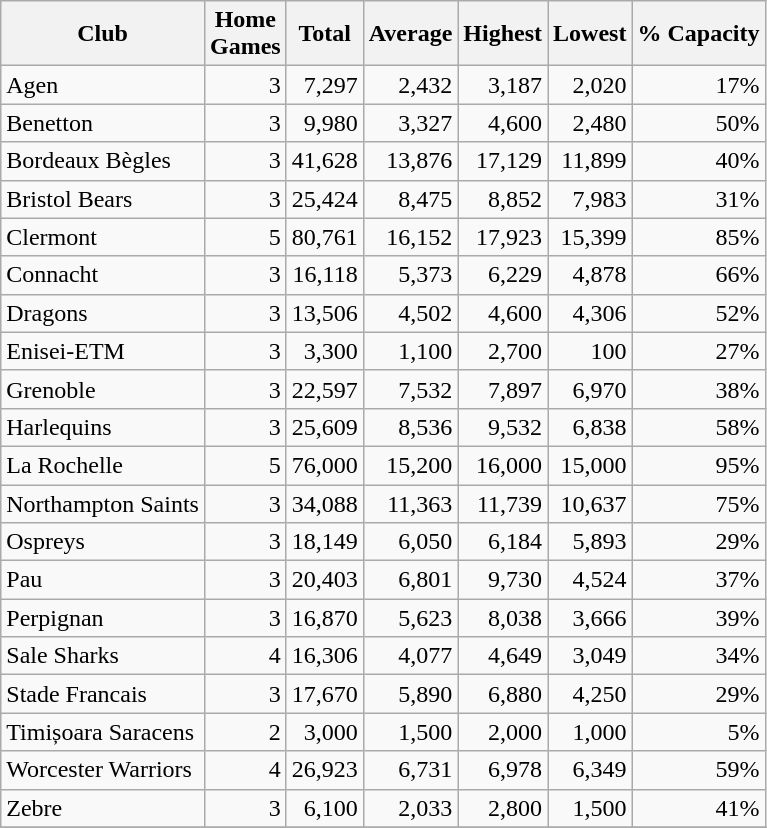<table class="wikitable sortable" style="text-align:right">
<tr>
<th>Club</th>
<th>Home<br>Games</th>
<th>Total</th>
<th>Average</th>
<th>Highest</th>
<th>Lowest</th>
<th>% Capacity</th>
</tr>
<tr>
<td style="text-align:left"> Agen</td>
<td>3</td>
<td>7,297</td>
<td>2,432</td>
<td>3,187</td>
<td>2,020</td>
<td>17%</td>
</tr>
<tr>
<td style="text-align:left"> Benetton</td>
<td>3</td>
<td>9,980</td>
<td>3,327</td>
<td>4,600</td>
<td>2,480</td>
<td>50%</td>
</tr>
<tr>
<td style="text-align:left"> Bordeaux Bègles</td>
<td>3</td>
<td>41,628</td>
<td>13,876</td>
<td>17,129</td>
<td>11,899</td>
<td>40%</td>
</tr>
<tr>
<td style="text-align:left"> Bristol Bears</td>
<td>3</td>
<td>25,424</td>
<td>8,475</td>
<td>8,852</td>
<td>7,983</td>
<td>31%</td>
</tr>
<tr>
<td style="text-align:left"> Clermont</td>
<td>5</td>
<td>80,761</td>
<td>16,152</td>
<td>17,923</td>
<td>15,399</td>
<td>85%</td>
</tr>
<tr>
<td style="text-align:left"> Connacht</td>
<td>3</td>
<td>16,118</td>
<td>5,373</td>
<td>6,229</td>
<td>4,878</td>
<td>66%</td>
</tr>
<tr>
<td style="text-align:left"> Dragons</td>
<td>3</td>
<td>13,506</td>
<td>4,502</td>
<td>4,600</td>
<td>4,306</td>
<td>52%</td>
</tr>
<tr>
<td style="text-align:left"> Enisei-ETM</td>
<td>3</td>
<td>3,300</td>
<td>1,100</td>
<td>2,700</td>
<td>100</td>
<td>27%</td>
</tr>
<tr>
<td style="text-align:left"> Grenoble</td>
<td>3</td>
<td>22,597</td>
<td>7,532</td>
<td>7,897</td>
<td>6,970</td>
<td>38%</td>
</tr>
<tr>
<td style="text-align:left"> Harlequins</td>
<td>3</td>
<td>25,609</td>
<td>8,536</td>
<td>9,532</td>
<td>6,838</td>
<td>58%</td>
</tr>
<tr>
<td style="text-align:left"> La Rochelle</td>
<td>5</td>
<td>76,000</td>
<td>15,200</td>
<td>16,000</td>
<td>15,000</td>
<td>95%</td>
</tr>
<tr>
<td style="text-align:left"> Northampton Saints</td>
<td>3</td>
<td>34,088</td>
<td>11,363</td>
<td>11,739</td>
<td>10,637</td>
<td>75%</td>
</tr>
<tr>
<td style="text-align:left"> Ospreys</td>
<td>3</td>
<td>18,149</td>
<td>6,050</td>
<td>6,184</td>
<td>5,893</td>
<td>29%</td>
</tr>
<tr>
<td style="text-align:left"> Pau</td>
<td>3</td>
<td>20,403</td>
<td>6,801</td>
<td>9,730</td>
<td>4,524</td>
<td>37%</td>
</tr>
<tr>
<td style="text-align:left"> Perpignan</td>
<td>3</td>
<td>16,870</td>
<td>5,623</td>
<td>8,038</td>
<td>3,666</td>
<td>39%</td>
</tr>
<tr>
<td style="text-align:left"> Sale Sharks</td>
<td>4</td>
<td>16,306</td>
<td>4,077</td>
<td>4,649</td>
<td>3,049</td>
<td>34%</td>
</tr>
<tr>
<td style="text-align:left"> Stade Francais</td>
<td>3</td>
<td>17,670</td>
<td>5,890</td>
<td>6,880</td>
<td>4,250</td>
<td>29%</td>
</tr>
<tr>
<td style="text-align:left"> Timișoara Saracens</td>
<td>2</td>
<td>3,000</td>
<td>1,500</td>
<td>2,000</td>
<td>1,000</td>
<td>5%</td>
</tr>
<tr>
<td style="text-align:left"> Worcester Warriors</td>
<td>4</td>
<td>26,923</td>
<td>6,731</td>
<td>6,978</td>
<td>6,349</td>
<td>59%</td>
</tr>
<tr>
<td style="text-align:left"> Zebre</td>
<td>3</td>
<td>6,100</td>
<td>2,033</td>
<td>2,800</td>
<td>1,500</td>
<td>41%</td>
</tr>
<tr>
</tr>
</table>
